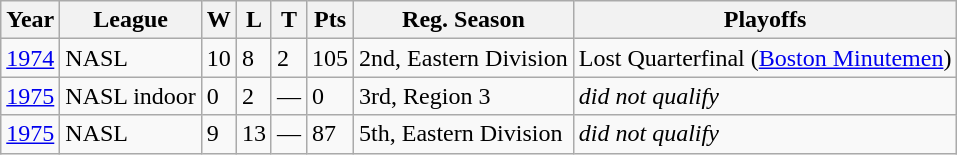<table class="wikitable">
<tr>
<th>Year</th>
<th>League</th>
<th>W</th>
<th>L</th>
<th>T</th>
<th>Pts</th>
<th>Reg. Season</th>
<th>Playoffs</th>
</tr>
<tr>
<td><a href='#'>1974</a></td>
<td>NASL</td>
<td>10</td>
<td>8</td>
<td>2</td>
<td>105</td>
<td>2nd, Eastern Division</td>
<td>Lost Quarterfinal (<a href='#'>Boston Minutemen</a>)</td>
</tr>
<tr>
<td><a href='#'>1975</a></td>
<td>NASL indoor</td>
<td>0</td>
<td>2</td>
<td>—</td>
<td>0</td>
<td>3rd, Region 3</td>
<td><em>did not qualify</em></td>
</tr>
<tr>
<td><a href='#'>1975</a></td>
<td>NASL</td>
<td>9</td>
<td>13</td>
<td>—</td>
<td>87</td>
<td>5th, Eastern Division</td>
<td><em>did not qualify</em></td>
</tr>
</table>
